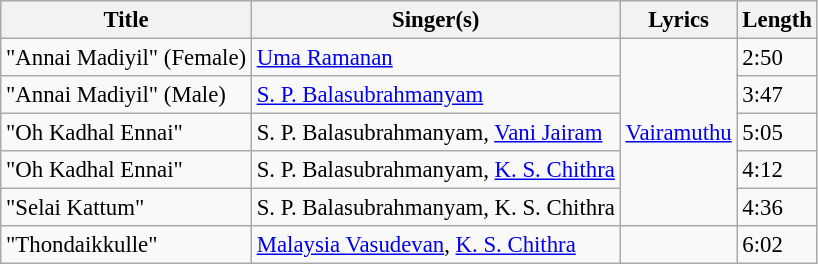<table class="wikitable" style="font-size:95%;">
<tr>
<th>Title</th>
<th>Singer(s)</th>
<th>Lyrics</th>
<th>Length</th>
</tr>
<tr>
<td>"Annai Madiyil" (Female)</td>
<td><a href='#'>Uma Ramanan</a></td>
<td rowspan="5"><a href='#'>Vairamuthu</a></td>
<td>2:50</td>
</tr>
<tr>
<td>"Annai Madiyil" (Male)</td>
<td><a href='#'>S. P. Balasubrahmanyam</a></td>
<td>3:47</td>
</tr>
<tr>
<td>"Oh Kadhal Ennai"</td>
<td>S. P. Balasubrahmanyam, <a href='#'>Vani Jairam</a></td>
<td>5:05</td>
</tr>
<tr>
<td>"Oh Kadhal Ennai"</td>
<td>S. P. Balasubrahmanyam, <a href='#'>K. S. Chithra</a></td>
<td>4:12</td>
</tr>
<tr>
<td>"Selai Kattum"</td>
<td>S. P. Balasubrahmanyam, K. S. Chithra</td>
<td>4:36</td>
</tr>
<tr>
<td>"Thondaikkulle"</td>
<td><a href='#'>Malaysia Vasudevan</a>, <a href='#'>K. S. Chithra</a></td>
<td></td>
<td>6:02</td>
</tr>
</table>
